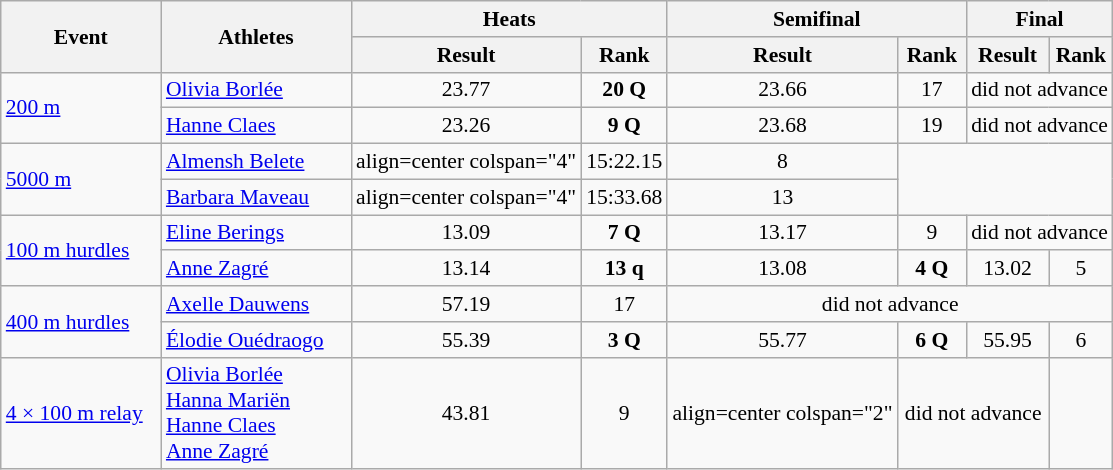<table class="wikitable" border="1" style="font-size:90%">
<tr>
<th rowspan="2" width=100>Event</th>
<th rowspan="2" width=120>Athletes</th>
<th colspan="2">Heats</th>
<th colspan="2">Semifinal</th>
<th colspan="2">Final</th>
</tr>
<tr>
<th>Result</th>
<th>Rank</th>
<th>Result</th>
<th>Rank</th>
<th>Result</th>
<th>Rank</th>
</tr>
<tr>
<td rowspan=2><a href='#'>200 m</a></td>
<td><a href='#'>Olivia Borlée</a></td>
<td align=center>23.77</td>
<td align=center><strong>20 Q</strong></td>
<td align=center>23.66</td>
<td align=center>17</td>
<td align=center colspan="2">did not advance</td>
</tr>
<tr>
<td><a href='#'>Hanne Claes</a></td>
<td align=center>23.26</td>
<td align=center><strong>9 Q</strong></td>
<td align=center>23.68</td>
<td align=center>19</td>
<td align=center colspan="2">did not advance</td>
</tr>
<tr>
<td rowspan=2><a href='#'>5000 m</a></td>
<td><a href='#'>Almensh Belete</a></td>
<td>align=center colspan="4" </td>
<td align=center>15:22.15</td>
<td align=center>8</td>
</tr>
<tr>
<td><a href='#'>Barbara Maveau</a></td>
<td>align=center colspan="4" </td>
<td align=center>15:33.68</td>
<td align=center>13</td>
</tr>
<tr>
<td rowspan=2><a href='#'>100 m hurdles</a></td>
<td><a href='#'>Eline Berings</a></td>
<td align=center>13.09</td>
<td align=center><strong>7 Q</strong></td>
<td align=center>13.17</td>
<td align=center>9</td>
<td align=center colspan="2">did not advance</td>
</tr>
<tr>
<td><a href='#'>Anne Zagré</a></td>
<td align=center>13.14</td>
<td align=center><strong>13 q</strong></td>
<td align=center>13.08</td>
<td align=center><strong>4 Q</strong></td>
<td align=center>13.02</td>
<td align=center>5</td>
</tr>
<tr>
<td rowspan=2><a href='#'>400 m hurdles</a></td>
<td><a href='#'>Axelle Dauwens</a></td>
<td align=center>57.19</td>
<td align=center>17</td>
<td align=center colspan="4">did not advance</td>
</tr>
<tr>
<td><a href='#'>Élodie Ouédraogo</a></td>
<td align=center>55.39</td>
<td align=center><strong>3 Q</strong></td>
<td align=center>55.77</td>
<td align=center><strong>6 Q</strong></td>
<td align=center>55.95</td>
<td align=center>6</td>
</tr>
<tr>
<td><a href='#'>4 × 100 m relay</a></td>
<td><a href='#'>Olivia Borlée</a><br><a href='#'>Hanna Mariën</a><br><a href='#'>Hanne Claes</a><br><a href='#'>Anne Zagré</a></td>
<td align=center>43.81</td>
<td align=center>9</td>
<td>align=center colspan="2" </td>
<td align=center colspan="2">did not advance</td>
</tr>
</table>
